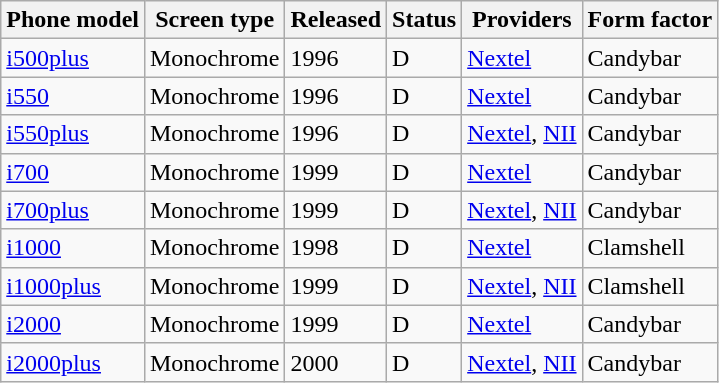<table class="wikitable sortable">
<tr>
<th><strong>Phone model</strong></th>
<th><strong>Screen type</strong></th>
<th><strong>Released</strong></th>
<th><strong>Status</strong></th>
<th><strong>Providers</strong></th>
<th><strong>Form factor</strong></th>
</tr>
<tr>
<td><a href='#'>i500plus</a></td>
<td>Monochrome</td>
<td>1996</td>
<td>D</td>
<td><a href='#'>Nextel</a></td>
<td>Candybar</td>
</tr>
<tr>
<td><a href='#'>i550</a></td>
<td>Monochrome</td>
<td>1996</td>
<td>D</td>
<td><a href='#'>Nextel</a></td>
<td>Candybar</td>
</tr>
<tr>
<td><a href='#'>i550plus</a></td>
<td>Monochrome</td>
<td>1996</td>
<td>D</td>
<td><a href='#'>Nextel</a>, <a href='#'>NII</a></td>
<td>Candybar</td>
</tr>
<tr>
<td><a href='#'>i700</a></td>
<td>Monochrome</td>
<td>1999</td>
<td>D</td>
<td><a href='#'>Nextel</a></td>
<td>Candybar</td>
</tr>
<tr>
<td><a href='#'>i700plus</a></td>
<td>Monochrome</td>
<td>1999</td>
<td>D</td>
<td><a href='#'>Nextel</a>, <a href='#'>NII</a></td>
<td>Candybar</td>
</tr>
<tr>
<td><a href='#'>i1000</a></td>
<td>Monochrome</td>
<td>1998</td>
<td>D</td>
<td><a href='#'>Nextel</a></td>
<td>Clamshell</td>
</tr>
<tr>
<td><a href='#'>i1000plus</a></td>
<td>Monochrome</td>
<td>1999</td>
<td>D</td>
<td><a href='#'>Nextel</a>, <a href='#'>NII</a></td>
<td>Clamshell</td>
</tr>
<tr>
<td><a href='#'>i2000</a></td>
<td>Monochrome</td>
<td>1999</td>
<td>D</td>
<td><a href='#'>Nextel</a></td>
<td>Candybar</td>
</tr>
<tr>
<td><a href='#'>i2000plus</a></td>
<td>Monochrome</td>
<td>2000</td>
<td>D</td>
<td><a href='#'>Nextel</a>, <a href='#'>NII</a></td>
<td>Candybar</td>
</tr>
</table>
